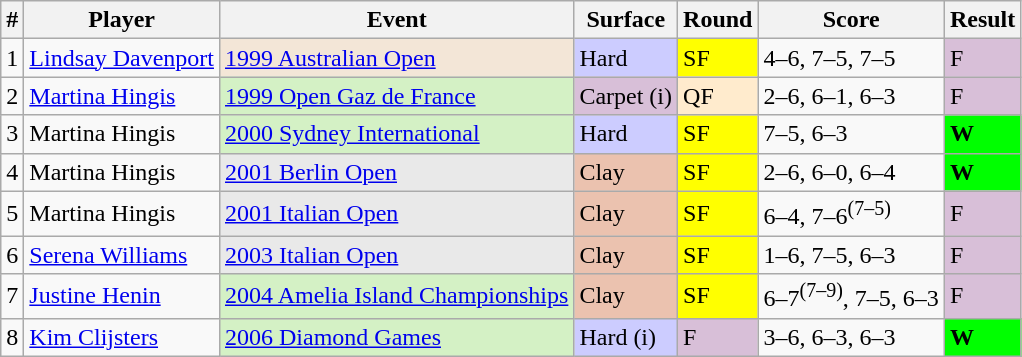<table class="sortable wikitable">
<tr>
<th>#</th>
<th>Player</th>
<th>Event</th>
<th>Surface</th>
<th>Round</th>
<th>Score</th>
<th>Result</th>
</tr>
<tr>
<td>1</td>
<td> <a href='#'>Lindsay Davenport</a></td>
<td bgcolor=f3e6d7><a href='#'>1999 Australian Open</a></td>
<td bgcolor=CCCCFF>Hard</td>
<td bgcolor=yellow>SF</td>
<td>4–6, 7–5, 7–5</td>
<td bgcolor="thistle">F</td>
</tr>
<tr>
<td>2</td>
<td> <a href='#'>Martina Hingis</a></td>
<td bgcolor=d4f1c5><a href='#'>1999 Open Gaz de France</a></td>
<td bgcolor=thistle>Carpet (i)</td>
<td bgcolor=ffebcd>QF</td>
<td>2–6, 6–1, 6–3</td>
<td bgcolor="thistle">F</td>
</tr>
<tr>
<td>3</td>
<td> Martina Hingis</td>
<td bgcolor=d4f1c5><a href='#'>2000 Sydney International</a></td>
<td bgcolor=CCCCFF>Hard</td>
<td bgcolor=yellow>SF</td>
<td>7–5, 6–3</td>
<td bgcolor="lime"><strong>W</strong></td>
</tr>
<tr>
<td>4</td>
<td> Martina Hingis</td>
<td bgcolor=e9e9e9><a href='#'>2001 Berlin Open</a></td>
<td bgcolor=EBC2AF>Clay</td>
<td bgcolor=yellow>SF</td>
<td>2–6, 6–0, 6–4</td>
<td bgcolor="lime"><strong>W</strong></td>
</tr>
<tr>
<td>5</td>
<td> Martina Hingis</td>
<td bgcolor=e9e9e9><a href='#'>2001 Italian Open</a></td>
<td bgcolor=EBC2AF>Clay</td>
<td bgcolor=yellow>SF</td>
<td>6–4, 7–6<sup>(7–5)</sup></td>
<td bgcolor="thistle">F</td>
</tr>
<tr>
<td>6</td>
<td> <a href='#'>Serena Williams</a></td>
<td bgcolor=e9e9e9><a href='#'>2003 Italian Open</a></td>
<td bgcolor="EBC2AF">Clay</td>
<td bgcolor=yellow>SF</td>
<td>1–6, 7–5, 6–3</td>
<td bgcolor="thistle">F</td>
</tr>
<tr>
<td>7</td>
<td> <a href='#'>Justine Henin</a></td>
<td bgcolor=d4f1c5><a href='#'>2004 Amelia Island Championships</a></td>
<td bgcolor="EBC2AF">Clay</td>
<td bgcolor=yellow>SF</td>
<td>6–7<sup>(7–9)</sup>, 7–5, 6–3</td>
<td bgcolor="thistle">F</td>
</tr>
<tr>
<td>8</td>
<td> <a href='#'>Kim Clijsters</a></td>
<td bgcolor=d4f1c5><a href='#'>2006 Diamond Games</a></td>
<td bgcolor=CCCCFF>Hard (i)</td>
<td bgcolor=thistle>F</td>
<td>3–6, 6–3, 6–3</td>
<td bgcolor="lime"><strong>W</strong></td>
</tr>
</table>
